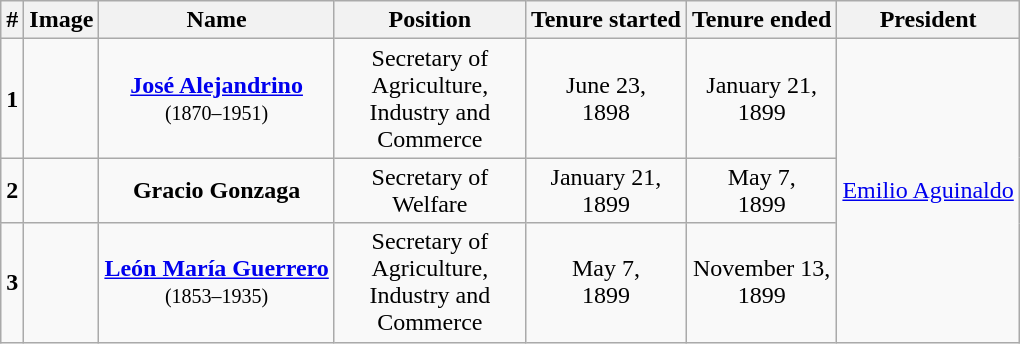<table class="wikitable" style="text-align:center; border:1px #aaf solid;">
<tr>
<th>#</th>
<th>Image</th>
<th>Name</th>
<th width=120px>Position</th>
<th>Tenure started</th>
<th>Tenure ended</th>
<th>President</th>
</tr>
<tr>
<td><strong>1</strong></td>
<td></td>
<td><strong><a href='#'>José Alejandrino</a></strong><br><small>(1870–1951)</small></td>
<td>Secretary of Agriculture, Industry and Commerce</td>
<td>June 23,<br>1898</td>
<td>January 21,<br>1899</td>
<td rowspan="3"><a href='#'>Emilio Aguinaldo</a></td>
</tr>
<tr>
<td><strong>2</strong></td>
<td></td>
<td><strong>Gracio Gonzaga</strong></td>
<td>Secretary of Welfare</td>
<td>January 21,<br>1899</td>
<td>May 7,<br>1899</td>
</tr>
<tr>
<td><strong>3</strong></td>
<td></td>
<td><a href='#'><strong>León María Guerrero</strong></a><br><small>(1853–1935)</small></td>
<td>Secretary of Agriculture, Industry and Commerce</td>
<td>May 7,<br>1899</td>
<td>November 13,<br>1899</td>
</tr>
</table>
